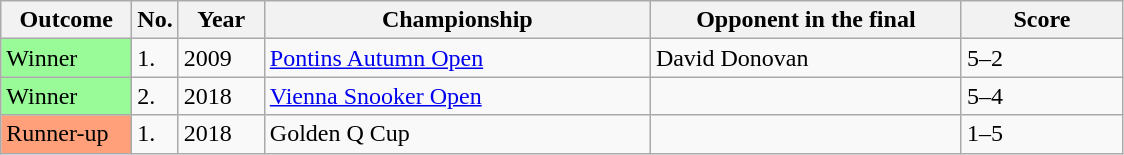<table class="sortable wikitable">
<tr>
<th width="80">Outcome</th>
<th width="20">No.</th>
<th width="50">Year</th>
<th width="250">Championship</th>
<th width="200">Opponent in the final</th>
<th width="100">Score</th>
</tr>
<tr>
<td style="background:#98FB98">Winner</td>
<td>1.</td>
<td>2009</td>
<td><a href='#'>Pontins Autumn Open</a></td>
<td> David Donovan</td>
<td>5–2</td>
</tr>
<tr>
<td style="background:#98FB98">Winner</td>
<td>2.</td>
<td>2018</td>
<td><a href='#'>Vienna Snooker Open</a></td>
<td> </td>
<td>5–4</td>
</tr>
<tr>
<td style="background:#ffa07a;">Runner-up</td>
<td>1.</td>
<td>2018</td>
<td>Golden Q Cup</td>
<td> </td>
<td>1–5</td>
</tr>
</table>
